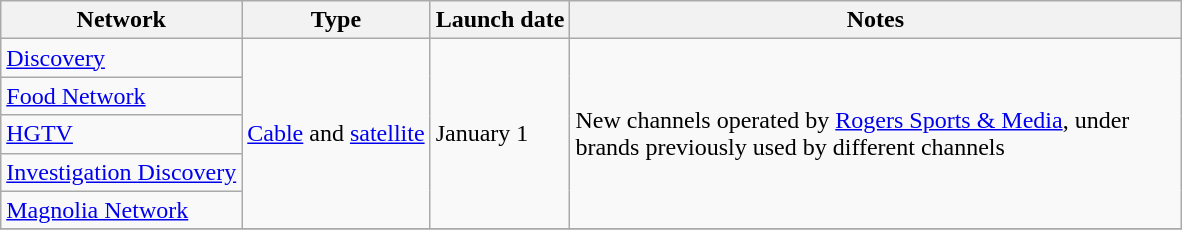<table class="wikitable">
<tr>
<th>Network</th>
<th>Type</th>
<th>Launch date</th>
<th>Notes</th>
</tr>
<tr>
<td><a href='#'>Discovery</a></td>
<td rowspan=5><a href='#'>Cable</a> and <a href='#'>satellite</a></td>
<td rowspan=5>January 1</td>
<td rowspan=5 style="max-width: 400px;">New channels operated by <a href='#'>Rogers Sports & Media</a>, under brands previously used by different channels</td>
</tr>
<tr>
<td><a href='#'>Food Network</a></td>
</tr>
<tr>
<td><a href='#'>HGTV</a></td>
</tr>
<tr>
<td><a href='#'>Investigation Discovery</a></td>
</tr>
<tr>
<td><a href='#'>Magnolia Network</a></td>
</tr>
<tr>
</tr>
</table>
